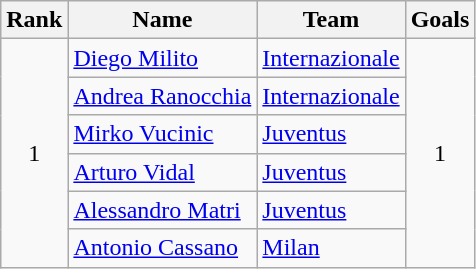<table class="wikitable" style="text-align: center;">
<tr>
<th>Rank</th>
<th>Name</th>
<th>Team</th>
<th>Goals</th>
</tr>
<tr>
<td rowspan=6>1</td>
<td align="left"> <a href='#'>Diego Milito</a></td>
<td align="left"> <a href='#'>Internazionale</a></td>
<td rowspan="6">1</td>
</tr>
<tr>
<td align="left"> <a href='#'>Andrea Ranocchia</a></td>
<td align="left"> <a href='#'>Internazionale</a></td>
</tr>
<tr>
<td align="left"> <a href='#'>Mirko Vucinic</a></td>
<td align="left"> <a href='#'>Juventus</a></td>
</tr>
<tr>
<td align="left"> <a href='#'>Arturo Vidal</a></td>
<td align="left"> <a href='#'>Juventus</a></td>
</tr>
<tr>
<td align="left"> <a href='#'>Alessandro Matri</a></td>
<td align="left"> <a href='#'>Juventus</a></td>
</tr>
<tr>
<td align="left"> <a href='#'>Antonio Cassano</a></td>
<td align="left"> <a href='#'>Milan</a></td>
</tr>
</table>
